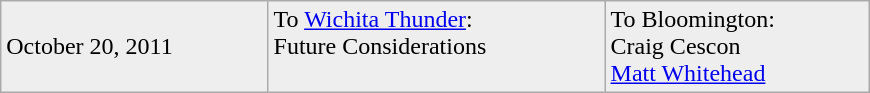<table class="wikitable" style="border:1px solid #999999; width:580px;">
<tr bgcolor="eeeeee">
<td>October 20, 2011 </td>
<td valign="top">To <a href='#'>Wichita Thunder</a>:<br>Future Considerations</td>
<td valign="top">To Bloomington:<br>Craig Cescon<br><a href='#'>Matt Whitehead</a></td>
</tr>
</table>
